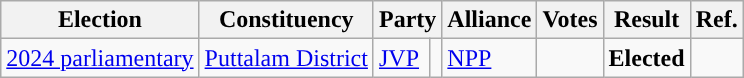<table class="wikitable" style="text-align:left;">
<tr>
<th scope=col>Election</th>
<th scope=col>Constituency</th>
<th scope=col colspan="2">Party</th>
<th scope=col>Alliance</th>
<th scope=col>Votes</th>
<th scope=col>Result</th>
<th scope=col>Ref.</th>
</tr>
<tr>
<td><a href='#'>2024 parliamentary</a></td>
<td><a href='#'>Puttalam District</a></td>
<td><a href='#'>JVP</a></td>
<td rowspan="8" style="background:"></td>
<td><a href='#'>NPP</a></td>
<td align=right></td>
<td><strong>Elected</strong></td>
<td></td>
</tr>
</table>
